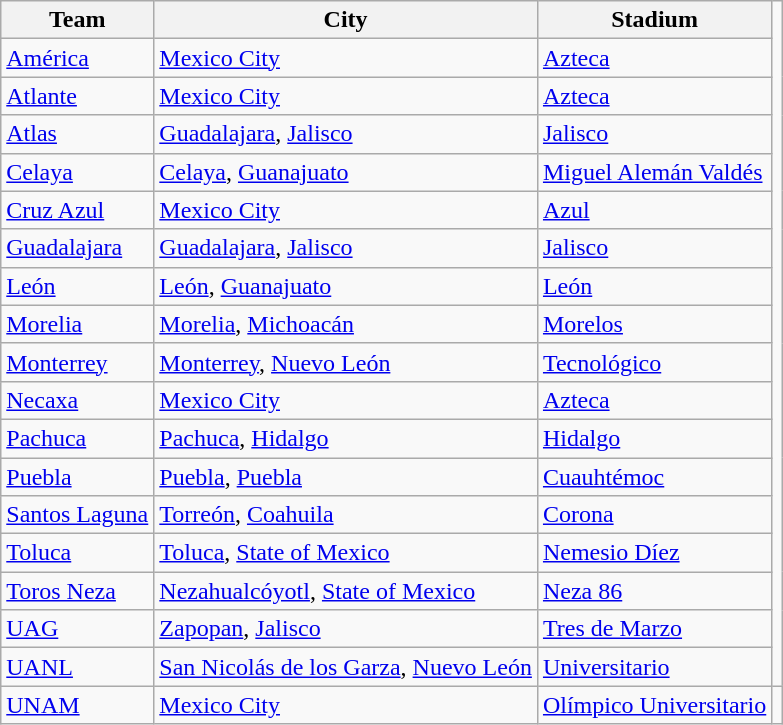<table class="wikitable" class="toccolours sortable">
<tr>
<th>Team</th>
<th>City</th>
<th>Stadium</th>
</tr>
<tr>
<td><a href='#'>América</a></td>
<td><a href='#'>Mexico City</a></td>
<td><a href='#'>Azteca</a></td>
</tr>
<tr>
<td><a href='#'>Atlante</a></td>
<td><a href='#'>Mexico City</a></td>
<td><a href='#'>Azteca</a></td>
</tr>
<tr>
<td><a href='#'>Atlas</a></td>
<td><a href='#'>Guadalajara</a>, <a href='#'>Jalisco</a></td>
<td><a href='#'>Jalisco</a></td>
</tr>
<tr>
<td><a href='#'>Celaya</a></td>
<td><a href='#'>Celaya</a>, <a href='#'>Guanajuato</a></td>
<td><a href='#'>Miguel Alemán Valdés</a></td>
</tr>
<tr>
<td><a href='#'>Cruz Azul</a></td>
<td><a href='#'>Mexico City</a></td>
<td><a href='#'>Azul</a></td>
</tr>
<tr>
<td><a href='#'>Guadalajara</a></td>
<td><a href='#'>Guadalajara</a>, <a href='#'>Jalisco</a></td>
<td><a href='#'>Jalisco</a></td>
</tr>
<tr>
<td><a href='#'>León</a></td>
<td><a href='#'>León</a>, <a href='#'>Guanajuato</a></td>
<td><a href='#'>León</a></td>
</tr>
<tr>
<td><a href='#'>Morelia</a></td>
<td><a href='#'>Morelia</a>, <a href='#'>Michoacán</a></td>
<td><a href='#'>Morelos</a></td>
</tr>
<tr>
<td><a href='#'>Monterrey</a></td>
<td><a href='#'>Monterrey</a>, <a href='#'>Nuevo León</a></td>
<td><a href='#'>Tecnológico</a></td>
</tr>
<tr>
<td><a href='#'>Necaxa</a></td>
<td><a href='#'>Mexico City</a></td>
<td><a href='#'>Azteca</a></td>
</tr>
<tr>
<td><a href='#'>Pachuca</a></td>
<td><a href='#'>Pachuca</a>, <a href='#'>Hidalgo</a></td>
<td><a href='#'>Hidalgo</a></td>
</tr>
<tr>
<td><a href='#'>Puebla</a></td>
<td><a href='#'>Puebla</a>, <a href='#'>Puebla</a></td>
<td><a href='#'>Cuauhtémoc</a></td>
</tr>
<tr>
<td><a href='#'>Santos Laguna</a></td>
<td><a href='#'>Torreón</a>, <a href='#'>Coahuila</a></td>
<td><a href='#'>Corona</a></td>
</tr>
<tr>
<td><a href='#'>Toluca</a></td>
<td><a href='#'>Toluca</a>, <a href='#'>State of Mexico</a></td>
<td><a href='#'>Nemesio Díez</a></td>
</tr>
<tr>
<td><a href='#'>Toros Neza</a></td>
<td><a href='#'>Nezahualcóyotl</a>, <a href='#'>State of Mexico</a></td>
<td><a href='#'>Neza 86</a></td>
</tr>
<tr>
<td><a href='#'>UAG</a></td>
<td><a href='#'>Zapopan</a>, <a href='#'>Jalisco</a></td>
<td><a href='#'>Tres de Marzo</a></td>
</tr>
<tr>
<td><a href='#'>UANL</a></td>
<td><a href='#'>San Nicolás de los Garza</a>, <a href='#'>Nuevo León</a></td>
<td><a href='#'>Universitario</a></td>
</tr>
<tr>
<td><a href='#'>UNAM</a></td>
<td><a href='#'>Mexico City</a></td>
<td><a href='#'>Olímpico Universitario</a></td>
<td></td>
</tr>
</table>
